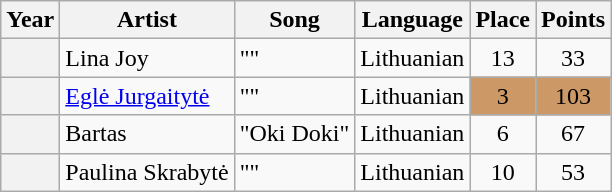<table class="wikitable sortable plainrowheaders">
<tr>
<th scope="col">Year</th>
<th scope="col">Artist</th>
<th scope="col">Song</th>
<th scope="col">Language</th>
<th scope="col" data-sort-type="number">Place</th>
<th scope="col" data-sort-type="number">Points</th>
</tr>
<tr>
<th scope="row" style="text-align:center;"></th>
<td>Lina Joy</td>
<td>""</td>
<td>Lithuanian</td>
<td style="text-align:center;">13</td>
<td style="text-align:center;">33</td>
</tr>
<tr>
<th scope="row" style="text-align:center;"></th>
<td><a href='#'>Eglė Jurgaitytė</a></td>
<td>""</td>
<td>Lithuanian</td>
<td style="text-align:center; background-color:#C96;">3</td>
<td style="text-align:center; background-color:#C96;">103</td>
</tr>
<tr>
<th scope="row" style="text-align:center;"></th>
<td>Bartas</td>
<td>"Oki Doki"</td>
<td>Lithuanian</td>
<td style="text-align:center;">6</td>
<td style="text-align:center;">67</td>
</tr>
<tr>
<th scope="row" style="text-align:center;"></th>
<td>Paulina Skrabytė</td>
<td>""</td>
<td>Lithuanian</td>
<td style="text-align:center;">10</td>
<td style="text-align:center;">53</td>
</tr>
</table>
